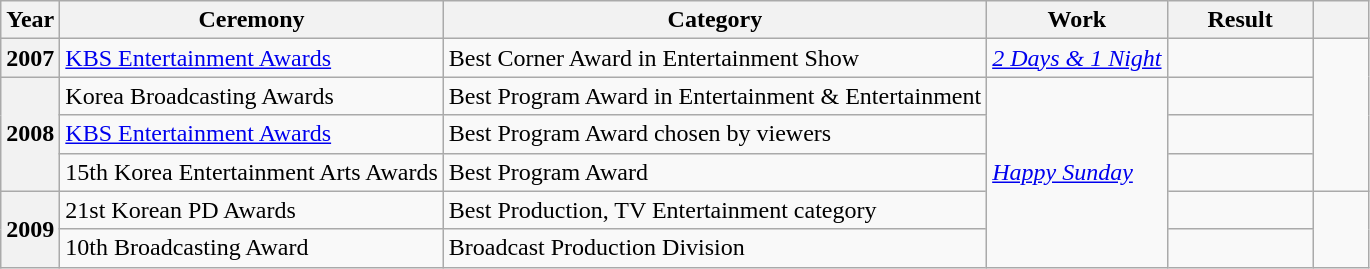<table class="wikitable plainrowheaders">
<tr>
<th>Year</th>
<th>Ceremony</th>
<th>Category</th>
<th>Work</th>
<th width="90">Result</th>
<th width="30"></th>
</tr>
<tr>
<th scope="row">2007</th>
<td><a href='#'>KBS Entertainment Awards</a></td>
<td>Best Corner Award in Entertainment Show</td>
<td><em><a href='#'>2 Days & 1 Night</a></em></td>
<td></td>
<td rowspan="4"></td>
</tr>
<tr>
<th rowspan="3" scope="row">2008</th>
<td>Korea Broadcasting Awards</td>
<td>Best Program Award in Entertainment & Entertainment</td>
<td rowspan="5"><em><a href='#'>Happy Sunday</a></em></td>
<td></td>
</tr>
<tr>
<td><a href='#'>KBS Entertainment Awards</a></td>
<td>Best Program Award chosen by viewers</td>
<td></td>
</tr>
<tr>
<td>15th Korea Entertainment Arts Awards</td>
<td>Best Program Award</td>
<td></td>
</tr>
<tr>
<th rowspan="2" scope="row">2009</th>
<td>21st Korean PD Awards</td>
<td>Best Production, TV Entertainment category</td>
<td></td>
<td rowspan="2"></td>
</tr>
<tr>
<td>10th Broadcasting Award</td>
<td>Broadcast Production Division</td>
<td></td>
</tr>
</table>
